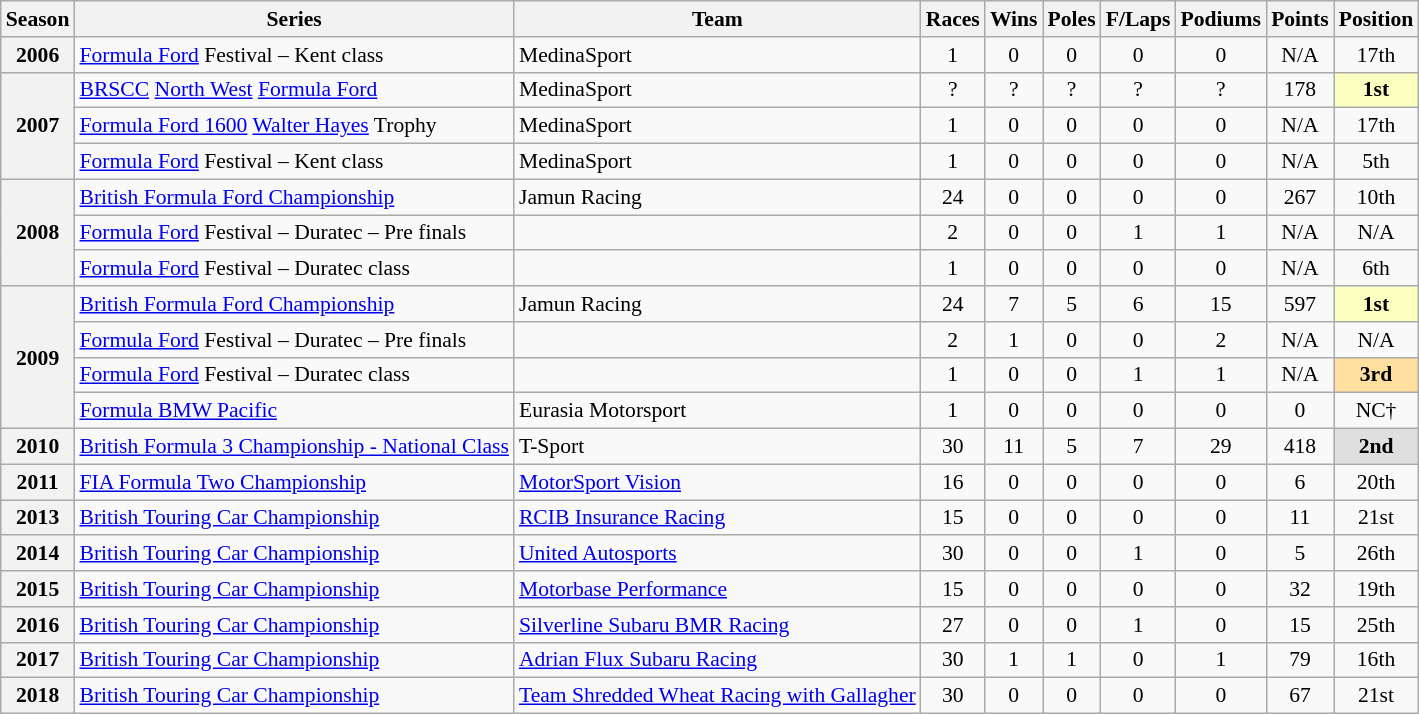<table class="wikitable" style="font-size: 90%; text-align:center">
<tr>
<th>Season</th>
<th>Series</th>
<th>Team</th>
<th>Races</th>
<th>Wins</th>
<th>Poles</th>
<th>F/Laps</th>
<th>Podiums</th>
<th>Points</th>
<th>Position</th>
</tr>
<tr>
<th>2006</th>
<td align=left><a href='#'>Formula Ford</a> Festival – Kent class</td>
<td align=left>MedinaSport</td>
<td>1</td>
<td>0</td>
<td>0</td>
<td>0</td>
<td>0</td>
<td>N/A</td>
<td>17th</td>
</tr>
<tr>
<th rowspan=3>2007</th>
<td align=left><a href='#'>BRSCC</a> <a href='#'>North West</a> <a href='#'>Formula Ford</a></td>
<td align=left>MedinaSport</td>
<td>?</td>
<td>?</td>
<td>?</td>
<td>?</td>
<td>?</td>
<td>178</td>
<td style="background:#FBFFBF;"><strong>1st</strong></td>
</tr>
<tr>
<td align=left><a href='#'>Formula Ford 1600</a> <a href='#'>Walter Hayes</a> Trophy</td>
<td align=left>MedinaSport</td>
<td>1</td>
<td>0</td>
<td>0</td>
<td>0</td>
<td>0</td>
<td>N/A</td>
<td>17th</td>
</tr>
<tr>
<td align=left><a href='#'>Formula Ford</a> Festival – Kent class</td>
<td align=left>MedinaSport</td>
<td>1</td>
<td>0</td>
<td>0</td>
<td>0</td>
<td>0</td>
<td>N/A</td>
<td>5th</td>
</tr>
<tr>
<th rowspan=3>2008</th>
<td align=left><a href='#'>British Formula Ford Championship</a></td>
<td align=left>Jamun Racing</td>
<td>24</td>
<td>0</td>
<td>0</td>
<td>0</td>
<td>0</td>
<td>267</td>
<td>10th</td>
</tr>
<tr>
<td align=left><a href='#'>Formula Ford</a> Festival – Duratec – Pre finals</td>
<td align=left></td>
<td>2</td>
<td>0</td>
<td>0</td>
<td>1</td>
<td>1</td>
<td>N/A</td>
<td>N/A</td>
</tr>
<tr>
<td align=left><a href='#'>Formula Ford</a> Festival – Duratec class</td>
<td></td>
<td>1</td>
<td>0</td>
<td>0</td>
<td>0</td>
<td>0</td>
<td>N/A</td>
<td>6th</td>
</tr>
<tr>
<th rowspan=4>2009</th>
<td align=left><a href='#'>British Formula Ford Championship</a></td>
<td align=left>Jamun Racing</td>
<td>24</td>
<td>7</td>
<td>5</td>
<td>6</td>
<td>15</td>
<td>597</td>
<td style="background:#FBFFBF;"><strong>1st</strong></td>
</tr>
<tr>
<td align=left><a href='#'>Formula Ford</a> Festival – Duratec – Pre finals</td>
<td></td>
<td>2</td>
<td>1</td>
<td>0</td>
<td>0</td>
<td>2</td>
<td>N/A</td>
<td>N/A</td>
</tr>
<tr>
<td align=left><a href='#'>Formula Ford</a> Festival – Duratec class</td>
<td></td>
<td>1</td>
<td>0</td>
<td>0</td>
<td>1</td>
<td>1</td>
<td>N/A</td>
<td style="background:#FFDF9F;"><strong>3rd</strong></td>
</tr>
<tr>
<td align=left><a href='#'>Formula BMW Pacific</a></td>
<td align=left>Eurasia Motorsport</td>
<td>1</td>
<td>0</td>
<td>0</td>
<td>0</td>
<td>0</td>
<td>0</td>
<td>NC†</td>
</tr>
<tr>
<th>2010</th>
<td align=left><a href='#'>British Formula 3 Championship - National Class</a></td>
<td align=left>T-Sport</td>
<td>30</td>
<td>11</td>
<td>5</td>
<td>7</td>
<td>29</td>
<td>418</td>
<td style="background:#DFDFDF;"><strong>2nd</strong></td>
</tr>
<tr>
<th>2011</th>
<td align=left><a href='#'>FIA Formula Two Championship</a></td>
<td align=left><a href='#'>MotorSport Vision</a></td>
<td>16</td>
<td>0</td>
<td>0</td>
<td>0</td>
<td>0</td>
<td>6</td>
<td>20th<br></td>
</tr>
<tr>
<th>2013</th>
<td align=left><a href='#'>British Touring Car Championship</a></td>
<td align=left><a href='#'>RCIB Insurance Racing</a></td>
<td>15</td>
<td>0</td>
<td>0</td>
<td>0</td>
<td>0</td>
<td>11</td>
<td>21st</td>
</tr>
<tr>
<th>2014</th>
<td align=left><a href='#'>British Touring Car Championship</a></td>
<td align=left><a href='#'>United Autosports</a></td>
<td>30</td>
<td>0</td>
<td>0</td>
<td>1</td>
<td>0</td>
<td>5</td>
<td>26th</td>
</tr>
<tr>
<th>2015</th>
<td align=left><a href='#'>British Touring Car Championship</a></td>
<td align=left><a href='#'>Motorbase Performance</a></td>
<td>15</td>
<td>0</td>
<td>0</td>
<td>0</td>
<td>0</td>
<td>32</td>
<td>19th</td>
</tr>
<tr>
<th>2016</th>
<td align=left><a href='#'>British Touring Car Championship</a></td>
<td align=left><a href='#'>Silverline Subaru BMR Racing</a></td>
<td>27</td>
<td>0</td>
<td>0</td>
<td>1</td>
<td>0</td>
<td>15</td>
<td>25th</td>
</tr>
<tr>
<th>2017</th>
<td align=left><a href='#'>British Touring Car Championship</a></td>
<td align=left><a href='#'>Adrian Flux Subaru Racing</a></td>
<td>30</td>
<td>1</td>
<td>1</td>
<td>0</td>
<td>1</td>
<td>79</td>
<td>16th</td>
</tr>
<tr>
<th>2018</th>
<td align=left><a href='#'>British Touring Car Championship</a></td>
<td align=left><a href='#'>Team Shredded Wheat Racing with Gallagher</a></td>
<td>30</td>
<td>0</td>
<td>0</td>
<td>0</td>
<td>0</td>
<td>67</td>
<td>21st</td>
</tr>
</table>
